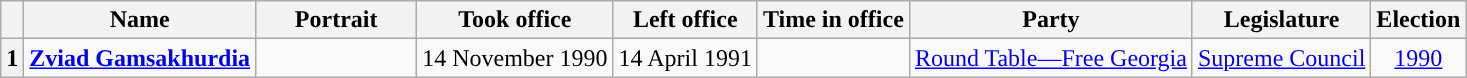<table class="wikitable" style="text-align:center">
<tr>
<th></th>
<th>Name<br></th>
<th width="100px">Portrait</th>
<th>Took office</th>
<th>Left office</th>
<th>Time in office</th>
<th>Party</th>
<th>Legislature</th>
<th>Election</th>
</tr>
<tr>
<th style="background:">1</th>
<td><strong><a href='#'>Zviad Gamsakhurdia</a></strong><br></td>
<td></td>
<td>14 November 1990</td>
<td>14 April 1991</td>
<td></td>
<td><a href='#'>Round Table—Free Georgia</a></td>
<td><a href='#'>Supreme Council</a></td>
<td><a href='#'>1990</a></td>
</tr>
</table>
